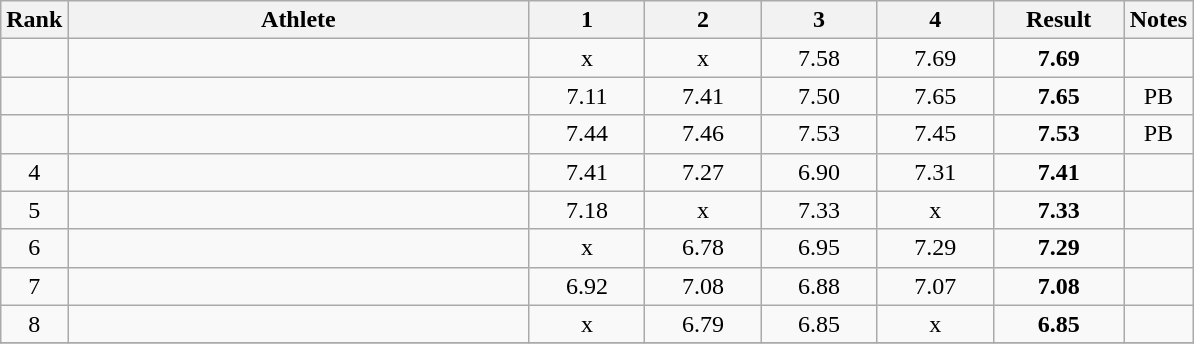<table class="wikitable sortable" style="text-align:center">
<tr>
<th>Rank</th>
<th width=300>Athlete</th>
<th width=70>1</th>
<th width=70>2</th>
<th width=70>3</th>
<th width=70>4</th>
<th width=80>Result</th>
<th>Notes</th>
</tr>
<tr>
<td></td>
<td align=left></td>
<td>x</td>
<td>x</td>
<td>7.58</td>
<td>7.69</td>
<td><strong>7.69</strong></td>
<td></td>
</tr>
<tr>
<td></td>
<td align=left></td>
<td>7.11</td>
<td>7.41</td>
<td>7.50</td>
<td>7.65</td>
<td><strong>7.65</strong></td>
<td>PB</td>
</tr>
<tr>
<td></td>
<td align=left></td>
<td>7.44</td>
<td>7.46</td>
<td>7.53</td>
<td>7.45</td>
<td><strong>7.53</strong></td>
<td>PB</td>
</tr>
<tr>
<td>4</td>
<td align=left></td>
<td>7.41</td>
<td>7.27</td>
<td>6.90</td>
<td>7.31</td>
<td><strong>7.41</strong></td>
<td></td>
</tr>
<tr>
<td>5</td>
<td align=left></td>
<td>7.18</td>
<td>x</td>
<td>7.33</td>
<td>x</td>
<td><strong>7.33</strong></td>
<td></td>
</tr>
<tr>
<td>6</td>
<td align=left></td>
<td>x</td>
<td>6.78</td>
<td>6.95</td>
<td>7.29</td>
<td><strong>7.29</strong></td>
<td></td>
</tr>
<tr>
<td>7</td>
<td align=left></td>
<td>6.92</td>
<td>7.08</td>
<td>6.88</td>
<td>7.07</td>
<td><strong>7.08</strong></td>
<td></td>
</tr>
<tr>
<td>8</td>
<td align=left></td>
<td>x</td>
<td>6.79</td>
<td>6.85</td>
<td>x</td>
<td><strong>6.85</strong></td>
<td></td>
</tr>
<tr>
</tr>
</table>
